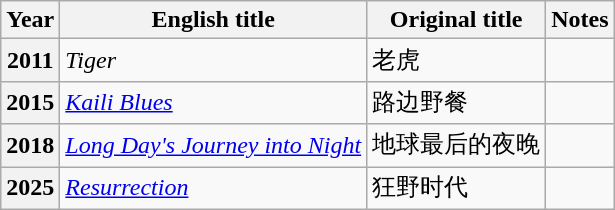<table class="wikitable plainrowheaders">
<tr>
<th>Year</th>
<th>English title</th>
<th>Original title</th>
<th>Notes</th>
</tr>
<tr>
<th>2011</th>
<td><em>Tiger</em></td>
<td>老虎</td>
<td></td>
</tr>
<tr>
<th>2015</th>
<td><em><a href='#'>Kaili Blues</a></em></td>
<td>路边野餐</td>
<td></td>
</tr>
<tr>
<th>2018</th>
<td><em><a href='#'>Long Day's Journey into Night</a></em></td>
<td>地球最后的夜晚</td>
<td></td>
</tr>
<tr>
<th>2025</th>
<td><em><a href='#'>Resurrection</a></em></td>
<td>狂野时代</td>
<td></td>
</tr>
</table>
